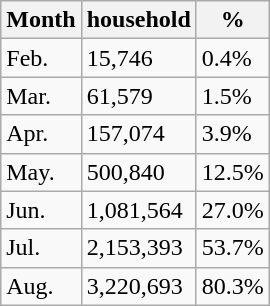<table class="wikitable sortable mw-collapsible mw-collapsed">
<tr>
<th>Month</th>
<th>household</th>
<th>% </tr></th>
<td>Feb.</td>
<td>15,746</td>
<td>0.4% </tr></td>
<td>Mar.</td>
<td>61,579</td>
<td>1.5% </tr></td>
<td>Apr.</td>
<td>157,074</td>
<td>3.9% </tr></td>
<td>May.</td>
<td>500,840</td>
<td>12.5% </tr></td>
<td>Jun.</td>
<td>1,081,564</td>
<td>27.0% </tr></td>
<td>Jul.</td>
<td>2,153,393</td>
<td>53.7% </tr></td>
<td>Aug.</td>
<td>3,220,693</td>
<td>80.3%</td>
</tr>
</table>
